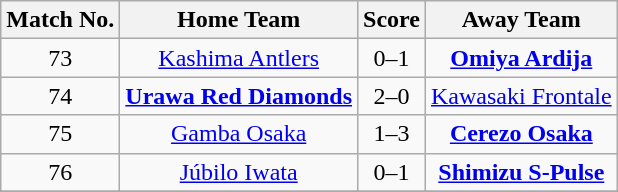<table class="wikitable" style="text-align: center">
<tr>
<th>Match No.</th>
<th>Home Team</th>
<th>Score</th>
<th>Away Team</th>
</tr>
<tr>
<td>73</td>
<td><a href='#'>Kashima Antlers</a></td>
<td>0–1</td>
<td><strong><a href='#'>Omiya Ardija</a></strong></td>
</tr>
<tr>
<td>74</td>
<td><strong><a href='#'>Urawa Red Diamonds</a></strong></td>
<td>2–0</td>
<td><a href='#'>Kawasaki Frontale</a></td>
</tr>
<tr>
<td>75</td>
<td><a href='#'>Gamba Osaka</a></td>
<td>1–3</td>
<td><strong><a href='#'>Cerezo Osaka</a></strong></td>
</tr>
<tr>
<td>76</td>
<td><a href='#'>Júbilo Iwata</a></td>
<td>0–1</td>
<td><strong><a href='#'>Shimizu S-Pulse</a></strong></td>
</tr>
<tr>
</tr>
</table>
